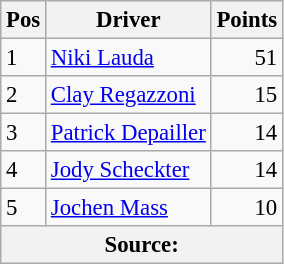<table class="wikitable" style="font-size: 95%;">
<tr>
<th>Pos</th>
<th>Driver</th>
<th>Points</th>
</tr>
<tr>
<td>1</td>
<td> <a href='#'>Niki Lauda</a></td>
<td align="right">51</td>
</tr>
<tr>
<td>2</td>
<td> <a href='#'>Clay Regazzoni</a></td>
<td align="right">15</td>
</tr>
<tr>
<td>3</td>
<td> <a href='#'>Patrick Depailler</a></td>
<td align="right">14</td>
</tr>
<tr>
<td>4</td>
<td> <a href='#'>Jody Scheckter</a></td>
<td align="right">14</td>
</tr>
<tr>
<td>5</td>
<td> <a href='#'>Jochen Mass</a></td>
<td align="right">10</td>
</tr>
<tr>
<th colspan=4>Source:</th>
</tr>
</table>
